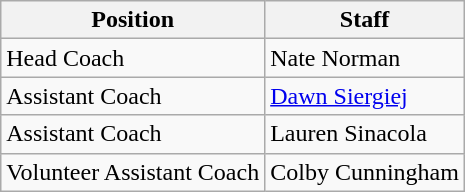<table class="wikitable">
<tr>
<th>Position</th>
<th>Staff</th>
</tr>
<tr>
<td>Head Coach</td>
<td>Nate Norman</td>
</tr>
<tr>
<td>Assistant Coach</td>
<td><a href='#'>Dawn Siergiej</a></td>
</tr>
<tr>
<td>Assistant Coach</td>
<td>Lauren Sinacola</td>
</tr>
<tr>
<td>Volunteer Assistant Coach</td>
<td>Colby Cunningham</td>
</tr>
</table>
